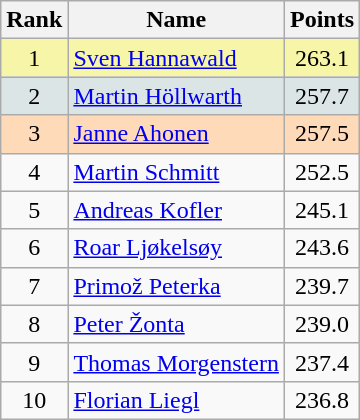<table class="wikitable sortable">
<tr>
<th align=Center>Rank</th>
<th>Name</th>
<th>Points</th>
</tr>
<tr style="background:#F7F6A8">
<td align=center>1</td>
<td> <a href='#'>Sven Hannawald</a></td>
<td align=center>263.1</td>
</tr>
<tr style="background: #DCE5E5;">
<td align=center>2</td>
<td> <a href='#'>Martin Höllwarth</a></td>
<td align=center>257.7</td>
</tr>
<tr style="background: #FFDAB9;">
<td align=center>3</td>
<td> <a href='#'>Janne Ahonen</a></td>
<td align=center>257.5</td>
</tr>
<tr>
<td align=center>4</td>
<td> <a href='#'>Martin Schmitt</a></td>
<td align=center>252.5</td>
</tr>
<tr>
<td align=center>5</td>
<td> <a href='#'>Andreas Kofler</a></td>
<td align=center>245.1</td>
</tr>
<tr>
<td align=center>6</td>
<td> <a href='#'>Roar Ljøkelsøy</a></td>
<td align=center>243.6</td>
</tr>
<tr>
<td align=center>7</td>
<td> <a href='#'>Primož Peterka</a></td>
<td align=center>239.7</td>
</tr>
<tr>
<td align=center>8</td>
<td> <a href='#'>Peter Žonta</a></td>
<td align=center>239.0</td>
</tr>
<tr>
<td align=center>9</td>
<td> <a href='#'>Thomas Morgenstern</a></td>
<td align=center>237.4</td>
</tr>
<tr>
<td align=center>10</td>
<td> <a href='#'>Florian Liegl</a></td>
<td align=center>236.8</td>
</tr>
</table>
